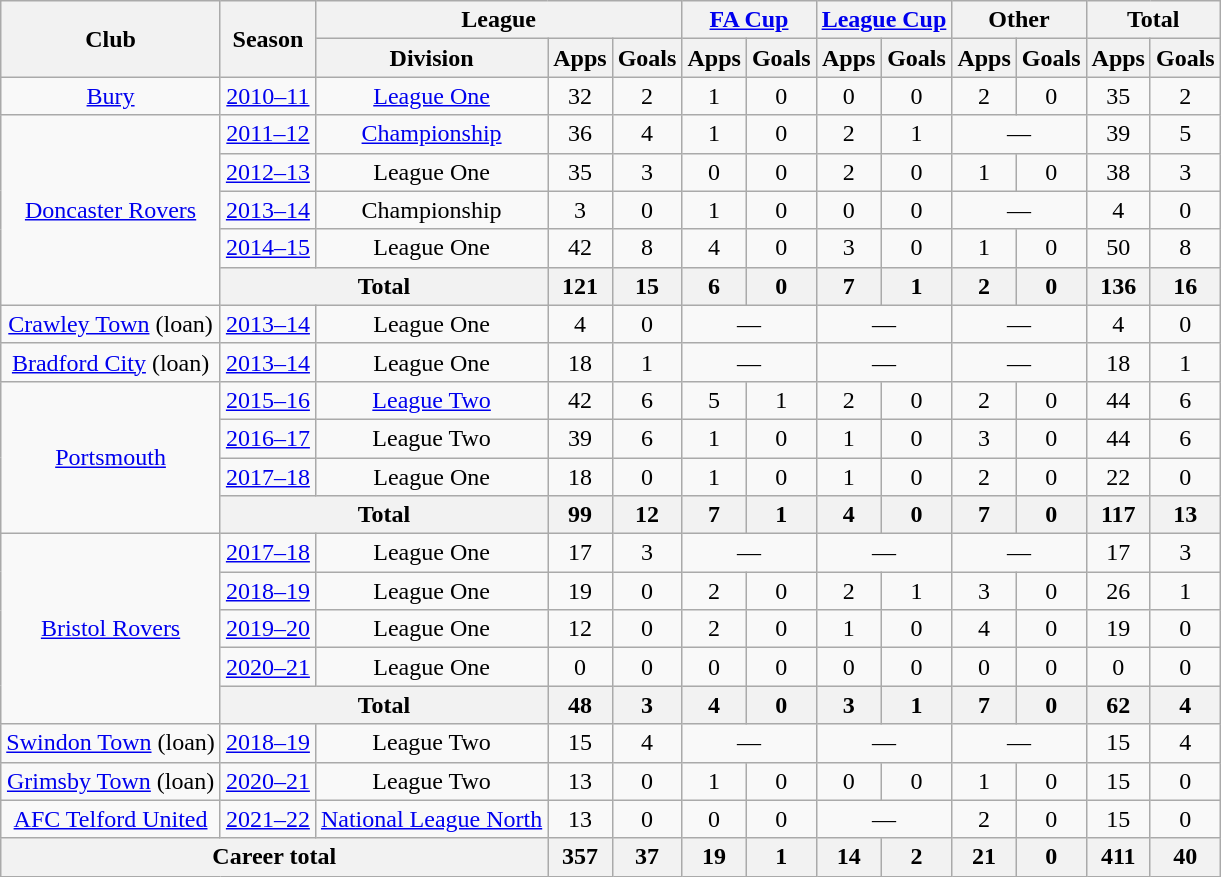<table class=wikitable style="text-align: center">
<tr>
<th rowspan=2>Club</th>
<th rowspan=2>Season</th>
<th colspan=3>League</th>
<th colspan=2><a href='#'>FA Cup</a></th>
<th colspan=2><a href='#'>League Cup</a></th>
<th colspan=2>Other</th>
<th colspan=2>Total</th>
</tr>
<tr>
<th>Division</th>
<th>Apps</th>
<th>Goals</th>
<th>Apps</th>
<th>Goals</th>
<th>Apps</th>
<th>Goals</th>
<th>Apps</th>
<th>Goals</th>
<th>Apps</th>
<th>Goals</th>
</tr>
<tr>
<td><a href='#'>Bury</a></td>
<td><a href='#'>2010–11</a></td>
<td><a href='#'>League One</a></td>
<td>32</td>
<td>2</td>
<td>1</td>
<td>0</td>
<td>0</td>
<td>0</td>
<td>2</td>
<td>0</td>
<td>35</td>
<td>2</td>
</tr>
<tr>
<td rowspan=5><a href='#'>Doncaster Rovers</a></td>
<td><a href='#'>2011–12</a></td>
<td><a href='#'>Championship</a></td>
<td>36</td>
<td>4</td>
<td>1</td>
<td>0</td>
<td>2</td>
<td>1</td>
<td colspan=2>—</td>
<td>39</td>
<td>5</td>
</tr>
<tr>
<td><a href='#'>2012–13</a></td>
<td>League One</td>
<td>35</td>
<td>3</td>
<td>0</td>
<td>0</td>
<td>2</td>
<td>0</td>
<td>1</td>
<td>0</td>
<td>38</td>
<td>3</td>
</tr>
<tr>
<td><a href='#'>2013–14</a></td>
<td>Championship</td>
<td>3</td>
<td>0</td>
<td>1</td>
<td>0</td>
<td>0</td>
<td>0</td>
<td colspan=2>—</td>
<td>4</td>
<td>0</td>
</tr>
<tr>
<td><a href='#'>2014–15</a></td>
<td>League One</td>
<td>42</td>
<td>8</td>
<td>4</td>
<td>0</td>
<td>3</td>
<td>0</td>
<td>1</td>
<td>0</td>
<td>50</td>
<td>8</td>
</tr>
<tr>
<th colspan=2>Total</th>
<th>121</th>
<th>15</th>
<th>6</th>
<th>0</th>
<th>7</th>
<th>1</th>
<th>2</th>
<th>0</th>
<th>136</th>
<th>16</th>
</tr>
<tr>
<td><a href='#'>Crawley Town</a> (loan)</td>
<td><a href='#'>2013–14</a></td>
<td>League One</td>
<td>4</td>
<td>0</td>
<td colspan=2>—</td>
<td colspan=2>—</td>
<td colspan=2>—</td>
<td>4</td>
<td>0</td>
</tr>
<tr>
<td><a href='#'>Bradford City</a> (loan)</td>
<td><a href='#'>2013–14</a></td>
<td>League One</td>
<td>18</td>
<td>1</td>
<td colspan=2>—</td>
<td colspan=2>—</td>
<td colspan=2>—</td>
<td>18</td>
<td>1</td>
</tr>
<tr>
<td rowspan=4><a href='#'>Portsmouth</a></td>
<td><a href='#'>2015–16</a></td>
<td><a href='#'>League Two</a></td>
<td>42</td>
<td>6</td>
<td>5</td>
<td>1</td>
<td>2</td>
<td>0</td>
<td>2</td>
<td>0</td>
<td>44</td>
<td>6</td>
</tr>
<tr>
<td><a href='#'>2016–17</a></td>
<td>League Two</td>
<td>39</td>
<td>6</td>
<td>1</td>
<td>0</td>
<td>1</td>
<td>0</td>
<td>3</td>
<td>0</td>
<td>44</td>
<td>6</td>
</tr>
<tr>
<td><a href='#'>2017–18</a></td>
<td>League One</td>
<td>18</td>
<td>0</td>
<td>1</td>
<td>0</td>
<td>1</td>
<td>0</td>
<td>2</td>
<td>0</td>
<td>22</td>
<td>0</td>
</tr>
<tr>
<th colspan=2>Total</th>
<th>99</th>
<th>12</th>
<th>7</th>
<th>1</th>
<th>4</th>
<th>0</th>
<th>7</th>
<th>0</th>
<th>117</th>
<th>13</th>
</tr>
<tr>
<td rowspan=5><a href='#'>Bristol Rovers</a></td>
<td><a href='#'>2017–18</a></td>
<td>League One</td>
<td>17</td>
<td>3</td>
<td colspan=2>—</td>
<td colspan=2>—</td>
<td colspan=2>—</td>
<td>17</td>
<td>3</td>
</tr>
<tr>
<td><a href='#'>2018–19</a></td>
<td>League One</td>
<td>19</td>
<td>0</td>
<td>2</td>
<td>0</td>
<td>2</td>
<td>1</td>
<td>3</td>
<td>0</td>
<td>26</td>
<td>1</td>
</tr>
<tr>
<td><a href='#'>2019–20</a></td>
<td>League One</td>
<td>12</td>
<td>0</td>
<td>2</td>
<td>0</td>
<td>1</td>
<td>0</td>
<td>4</td>
<td>0</td>
<td>19</td>
<td>0</td>
</tr>
<tr>
<td><a href='#'>2020–21</a></td>
<td>League One</td>
<td>0</td>
<td>0</td>
<td>0</td>
<td>0</td>
<td>0</td>
<td>0</td>
<td>0</td>
<td>0</td>
<td>0</td>
<td>0</td>
</tr>
<tr>
<th colspan=2>Total</th>
<th>48</th>
<th>3</th>
<th>4</th>
<th>0</th>
<th>3</th>
<th>1</th>
<th>7</th>
<th>0</th>
<th>62</th>
<th>4</th>
</tr>
<tr>
<td><a href='#'>Swindon Town</a> (loan)</td>
<td><a href='#'>2018–19</a></td>
<td>League Two</td>
<td>15</td>
<td>4</td>
<td colspan=2>—</td>
<td colspan=2>—</td>
<td colspan=2>—</td>
<td>15</td>
<td>4</td>
</tr>
<tr>
<td><a href='#'>Grimsby Town</a> (loan)</td>
<td><a href='#'>2020–21</a></td>
<td>League Two</td>
<td>13</td>
<td>0</td>
<td>1</td>
<td>0</td>
<td>0</td>
<td>0</td>
<td>1</td>
<td>0</td>
<td>15</td>
<td>0</td>
</tr>
<tr>
<td><a href='#'>AFC Telford United</a></td>
<td><a href='#'>2021–22</a></td>
<td><a href='#'>National League North</a></td>
<td>13</td>
<td>0</td>
<td>0</td>
<td>0</td>
<td colspan=2>—</td>
<td>2</td>
<td>0</td>
<td>15</td>
<td>0</td>
</tr>
<tr>
<th colspan=3>Career total</th>
<th>357</th>
<th>37</th>
<th>19</th>
<th>1</th>
<th>14</th>
<th>2</th>
<th>21</th>
<th>0</th>
<th>411</th>
<th>40</th>
</tr>
</table>
